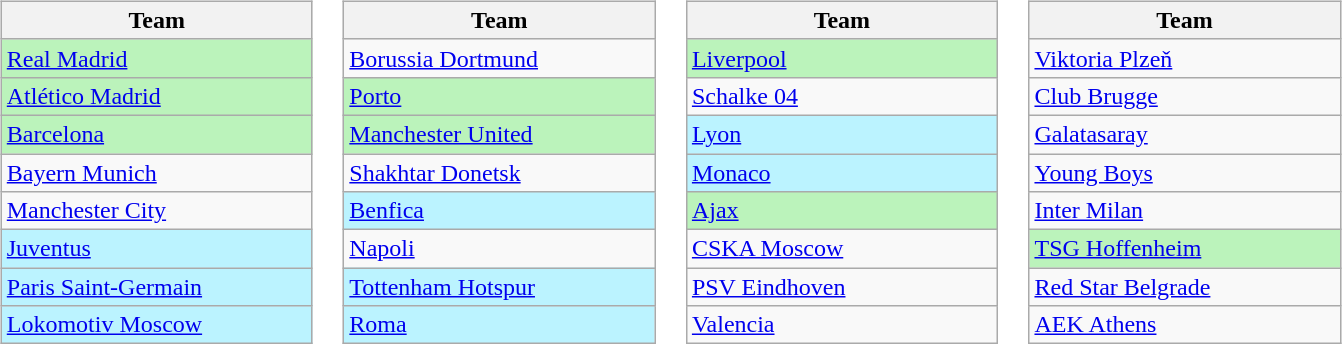<table>
<tr valign=top>
<td><br><table class="wikitable">
<tr>
<th width=200>Team</th>
</tr>
<tr bgcolor=#BBF3BB>
<td> <a href='#'>Real Madrid</a></td>
</tr>
<tr bgcolor=#BBF3BB>
<td> <a href='#'>Atlético Madrid</a></td>
</tr>
<tr bgcolor=#BBF3BB>
<td> <a href='#'>Barcelona</a></td>
</tr>
<tr>
<td> <a href='#'>Bayern Munich</a></td>
</tr>
<tr>
<td> <a href='#'>Manchester City</a></td>
</tr>
<tr bgcolor=#BBF3FF>
<td> <a href='#'>Juventus</a></td>
</tr>
<tr bgcolor=#BBF3FF>
<td> <a href='#'>Paris Saint-Germain</a></td>
</tr>
<tr bgcolor=#BBF3FF>
<td> <a href='#'>Lokomotiv Moscow</a></td>
</tr>
</table>
</td>
<td><br><table class="wikitable">
<tr>
<th width=200>Team</th>
</tr>
<tr>
<td> <a href='#'>Borussia Dortmund</a></td>
</tr>
<tr bgcolor=#BBF3BB>
<td> <a href='#'>Porto</a></td>
</tr>
<tr bgcolor=#BBF3BB>
<td> <a href='#'>Manchester United</a></td>
</tr>
<tr>
<td> <a href='#'>Shakhtar Donetsk</a></td>
</tr>
<tr bgcolor=#BBF3FF>
<td> <a href='#'>Benfica</a></td>
</tr>
<tr>
<td> <a href='#'>Napoli</a></td>
</tr>
<tr bgcolor=#BBF3FF>
<td> <a href='#'>Tottenham Hotspur</a></td>
</tr>
<tr bgcolor=#BBF3FF>
<td> <a href='#'>Roma</a></td>
</tr>
</table>
</td>
<td><br><table class="wikitable">
<tr>
<th width=200>Team</th>
</tr>
<tr bgcolor=#BBF3BB>
<td> <a href='#'>Liverpool</a></td>
</tr>
<tr>
<td> <a href='#'>Schalke 04</a></td>
</tr>
<tr bgcolor=#BBF3FF>
<td> <a href='#'>Lyon</a></td>
</tr>
<tr bgcolor=#BBF3FF>
<td> <a href='#'>Monaco</a></td>
</tr>
<tr bgcolor=#BBF3BB>
<td> <a href='#'>Ajax</a></td>
</tr>
<tr>
<td> <a href='#'>CSKA Moscow</a></td>
</tr>
<tr>
<td> <a href='#'>PSV Eindhoven</a></td>
</tr>
<tr>
<td> <a href='#'>Valencia</a></td>
</tr>
</table>
</td>
<td><br><table class="wikitable">
<tr>
<th width=200>Team</th>
</tr>
<tr>
<td> <a href='#'>Viktoria Plzeň</a></td>
</tr>
<tr>
<td> <a href='#'>Club Brugge</a></td>
</tr>
<tr>
<td> <a href='#'>Galatasaray</a></td>
</tr>
<tr>
<td> <a href='#'>Young Boys</a></td>
</tr>
<tr>
<td> <a href='#'>Inter Milan</a></td>
</tr>
<tr bgcolor=#BBF3BB>
<td> <a href='#'>TSG Hoffenheim</a></td>
</tr>
<tr>
<td> <a href='#'>Red Star Belgrade</a></td>
</tr>
<tr>
<td> <a href='#'>AEK Athens</a></td>
</tr>
</table>
</td>
</tr>
</table>
